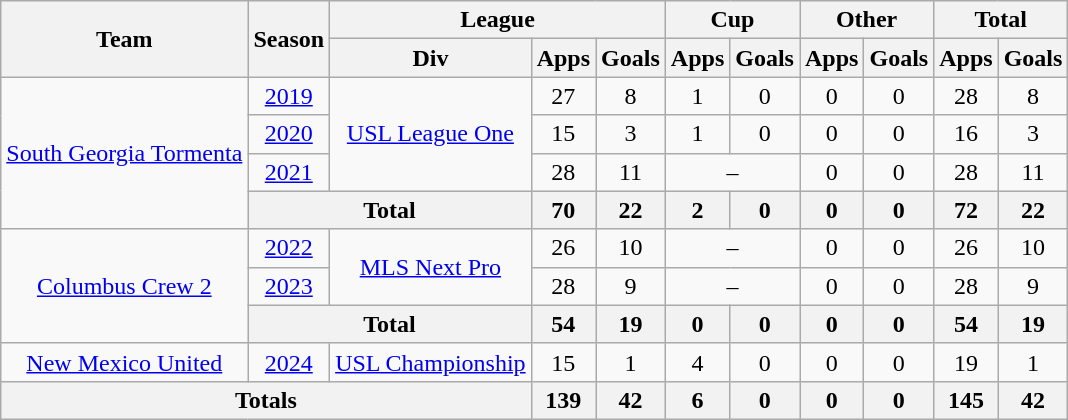<table class="wikitable"style="text-align: center;">
<tr>
<th rowspan="2">Team</th>
<th rowspan="2">Season</th>
<th colspan="3">League</th>
<th colspan="2">Cup</th>
<th colspan="2">Other</th>
<th colspan="2">Total</th>
</tr>
<tr>
<th>Div</th>
<th>Apps</th>
<th>Goals</th>
<th>Apps</th>
<th>Goals</th>
<th>Apps</th>
<th>Goals</th>
<th>Apps</th>
<th>Goals</th>
</tr>
<tr>
<td rowspan="4"><a href='#'>South Georgia Tormenta</a></td>
<td><a href='#'>2019</a></td>
<td rowspan="3"><a href='#'>USL League One</a></td>
<td>27</td>
<td>8</td>
<td>1</td>
<td>0</td>
<td>0</td>
<td>0</td>
<td>28</td>
<td>8</td>
</tr>
<tr>
<td><a href='#'>2020</a></td>
<td>15</td>
<td>3</td>
<td>1</td>
<td>0</td>
<td>0</td>
<td>0</td>
<td>16</td>
<td>3</td>
</tr>
<tr>
<td><a href='#'>2021</a></td>
<td>28</td>
<td>11</td>
<td colspan="2">–</td>
<td>0</td>
<td>0</td>
<td>28</td>
<td>11</td>
</tr>
<tr>
<th colspan="2">Total</th>
<th>70</th>
<th>22</th>
<th>2</th>
<th>0</th>
<th>0</th>
<th>0</th>
<th>72</th>
<th>22</th>
</tr>
<tr>
<td rowspan="3"><a href='#'>Columbus Crew 2</a></td>
<td><a href='#'>2022</a></td>
<td rowspan="2"><a href='#'>MLS Next Pro</a></td>
<td>26</td>
<td>10</td>
<td colspan="2">–</td>
<td>0</td>
<td>0</td>
<td>26</td>
<td>10</td>
</tr>
<tr>
<td><a href='#'>2023</a></td>
<td>28</td>
<td>9</td>
<td colspan="2">–</td>
<td>0</td>
<td>0</td>
<td>28</td>
<td>9</td>
</tr>
<tr>
<th colspan="2">Total</th>
<th>54</th>
<th>19</th>
<th>0</th>
<th>0</th>
<th>0</th>
<th>0</th>
<th>54</th>
<th>19</th>
</tr>
<tr>
<td><a href='#'>New Mexico United</a></td>
<td><a href='#'>2024</a></td>
<td><a href='#'>USL Championship</a></td>
<td>15</td>
<td>1</td>
<td>4</td>
<td>0</td>
<td>0</td>
<td>0</td>
<td>19</td>
<td>1</td>
</tr>
<tr>
<th colspan="3">Totals</th>
<th>139</th>
<th>42</th>
<th>6</th>
<th>0</th>
<th>0</th>
<th>0</th>
<th>145</th>
<th>42</th>
</tr>
</table>
